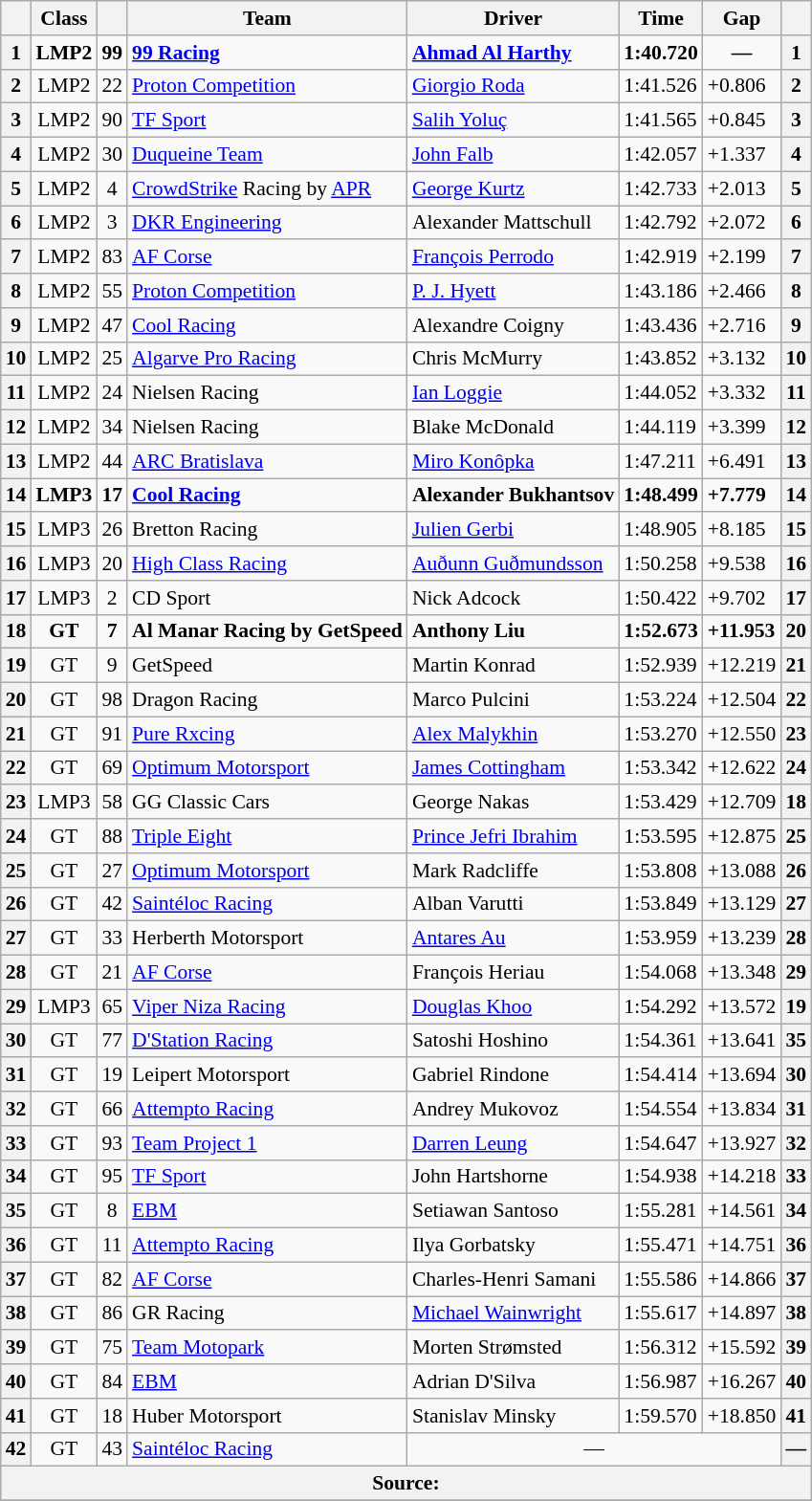<table class="wikitable sortable" style="font-size: 90%;">
<tr>
<th></th>
<th class="unsortable">Class</th>
<th class="unsortable"></th>
<th class="unsortable">Team</th>
<th class="unsortable">Driver</th>
<th class="unsortable">Time</th>
<th class="unsortable">Gap</th>
<th></th>
</tr>
<tr style="font-weight: bold;">
<th>1</th>
<td align="center">LMP2</td>
<td align="center">99</td>
<td> <a href='#'>99 Racing</a></td>
<td> <a href='#'>Ahmad Al Harthy</a></td>
<td>1:40.720</td>
<td align="center">—</td>
<th>1</th>
</tr>
<tr>
<th>2</th>
<td align="center">LMP2</td>
<td align="center">22</td>
<td> <a href='#'>Proton Competition</a></td>
<td> <a href='#'>Giorgio Roda</a></td>
<td>1:41.526</td>
<td>+0.806</td>
<th>2</th>
</tr>
<tr>
<th>3</th>
<td align="center">LMP2</td>
<td align="center">90</td>
<td> <a href='#'>TF Sport</a></td>
<td> <a href='#'>Salih Yoluç</a></td>
<td>1:41.565</td>
<td>+0.845</td>
<th>3</th>
</tr>
<tr>
<th>4</th>
<td align="center">LMP2</td>
<td align="center">30</td>
<td> <a href='#'>Duqueine Team</a></td>
<td> <a href='#'>John Falb</a></td>
<td>1:42.057</td>
<td>+1.337</td>
<th>4</th>
</tr>
<tr>
<th>5</th>
<td align="center">LMP2</td>
<td align="center">4</td>
<td> <a href='#'>CrowdStrike</a> Racing by <a href='#'>APR</a></td>
<td> <a href='#'>George Kurtz</a></td>
<td>1:42.733</td>
<td>+2.013</td>
<th>5</th>
</tr>
<tr>
<th>6</th>
<td align="center">LMP2</td>
<td align="center">3</td>
<td> <a href='#'>DKR Engineering</a></td>
<td> Alexander Mattschull</td>
<td>1:42.792</td>
<td>+2.072</td>
<th>6</th>
</tr>
<tr>
<th>7</th>
<td align="center">LMP2</td>
<td align="center">83</td>
<td> <a href='#'>AF Corse</a></td>
<td> <a href='#'>François Perrodo</a></td>
<td>1:42.919</td>
<td>+2.199</td>
<th>7</th>
</tr>
<tr>
<th>8</th>
<td align="center">LMP2</td>
<td align="center">55</td>
<td> <a href='#'>Proton Competition</a></td>
<td> <a href='#'>P. J. Hyett</a></td>
<td>1:43.186</td>
<td>+2.466</td>
<th>8</th>
</tr>
<tr>
<th>9</th>
<td align="center">LMP2</td>
<td align="center">47</td>
<td> <a href='#'>Cool Racing</a></td>
<td> Alexandre Coigny</td>
<td>1:43.436</td>
<td>+2.716</td>
<th>9</th>
</tr>
<tr>
<th>10</th>
<td align="center">LMP2</td>
<td align="center">25</td>
<td> <a href='#'>Algarve Pro Racing</a></td>
<td> Chris McMurry</td>
<td>1:43.852</td>
<td>+3.132</td>
<th>10</th>
</tr>
<tr>
<th>11</th>
<td align="center">LMP2</td>
<td align="center">24</td>
<td> Nielsen Racing</td>
<td> <a href='#'>Ian Loggie</a></td>
<td>1:44.052</td>
<td>+3.332</td>
<th>11</th>
</tr>
<tr>
<th>12</th>
<td align="center">LMP2</td>
<td align="center">34</td>
<td> Nielsen Racing</td>
<td> Blake McDonald</td>
<td>1:44.119</td>
<td>+3.399</td>
<th>12</th>
</tr>
<tr>
<th>13</th>
<td align="center">LMP2</td>
<td align="center">44</td>
<td> <a href='#'>ARC Bratislava</a></td>
<td> <a href='#'>Miro Konôpka</a></td>
<td>1:47.211</td>
<td>+6.491</td>
<th>13</th>
</tr>
<tr style="font-weight: bold;">
<th>14</th>
<td align="center">LMP3</td>
<td align="center">17</td>
<td> <a href='#'>Cool Racing</a></td>
<td> Alexander Bukhantsov</td>
<td>1:48.499</td>
<td>+7.779</td>
<th>14</th>
</tr>
<tr>
<th>15</th>
<td align="center">LMP3</td>
<td align="center">26</td>
<td> Bretton Racing</td>
<td> <a href='#'>Julien Gerbi</a></td>
<td>1:48.905</td>
<td>+8.185</td>
<th>15</th>
</tr>
<tr>
<th>16</th>
<td align="center">LMP3</td>
<td align="center">20</td>
<td> <a href='#'>High Class Racing</a></td>
<td> <a href='#'>Auðunn Guðmundsson</a></td>
<td>1:50.258</td>
<td>+9.538</td>
<th>16</th>
</tr>
<tr>
<th>17</th>
<td align="center">LMP3</td>
<td align="center">2</td>
<td> CD Sport</td>
<td> Nick Adcock</td>
<td>1:50.422</td>
<td>+9.702</td>
<th>17</th>
</tr>
<tr style="font-weight: bold;">
<th>18</th>
<td align="center">GT</td>
<td align="center">7</td>
<td> Al Manar Racing by GetSpeed</td>
<td> Anthony Liu</td>
<td>1:52.673</td>
<td>+11.953</td>
<th>20</th>
</tr>
<tr>
<th>19</th>
<td align="center">GT</td>
<td align="center">9</td>
<td> GetSpeed</td>
<td> Martin Konrad</td>
<td>1:52.939</td>
<td>+12.219</td>
<th>21</th>
</tr>
<tr>
<th>20</th>
<td align="center">GT</td>
<td align="center">98</td>
<td> Dragon Racing</td>
<td> Marco Pulcini</td>
<td>1:53.224</td>
<td>+12.504</td>
<th>22</th>
</tr>
<tr>
<th>21</th>
<td align="center">GT</td>
<td align="center">91</td>
<td> <a href='#'>Pure Rxcing</a></td>
<td> <a href='#'>Alex Malykhin</a></td>
<td>1:53.270</td>
<td>+12.550</td>
<th>23</th>
</tr>
<tr>
<th>22</th>
<td align="center">GT</td>
<td align="center">69</td>
<td> <a href='#'>Optimum Motorsport</a></td>
<td> <a href='#'>James Cottingham</a></td>
<td>1:53.342</td>
<td>+12.622</td>
<th>24</th>
</tr>
<tr>
<th>23</th>
<td align="center">LMP3</td>
<td align="center">58</td>
<td> GG Classic Cars</td>
<td> George Nakas</td>
<td>1:53.429</td>
<td>+12.709</td>
<th>18</th>
</tr>
<tr>
<th>24</th>
<td align="center">GT</td>
<td align="center">88</td>
<td> <a href='#'>Triple Eight</a></td>
<td> <a href='#'>Prince Jefri Ibrahim</a></td>
<td>1:53.595</td>
<td>+12.875</td>
<th>25</th>
</tr>
<tr>
<th>25</th>
<td align="center">GT</td>
<td align="center">27</td>
<td> <a href='#'>Optimum Motorsport</a></td>
<td> Mark Radcliffe</td>
<td>1:53.808</td>
<td>+13.088</td>
<th>26</th>
</tr>
<tr>
<th>26</th>
<td align="center">GT</td>
<td align="center">42</td>
<td> <a href='#'>Saintéloc Racing</a></td>
<td> Alban Varutti</td>
<td>1:53.849</td>
<td>+13.129</td>
<th>27</th>
</tr>
<tr>
<th>27</th>
<td align="center">GT</td>
<td align="center">33</td>
<td> Herberth Motorsport</td>
<td> <a href='#'>Antares Au</a></td>
<td>1:53.959</td>
<td>+13.239</td>
<th>28</th>
</tr>
<tr>
<th>28</th>
<td align="center">GT</td>
<td align="center">21</td>
<td> <a href='#'>AF Corse</a></td>
<td> François Heriau</td>
<td>1:54.068</td>
<td>+13.348</td>
<th>29</th>
</tr>
<tr>
<th>29</th>
<td align="center">LMP3</td>
<td align="center">65</td>
<td> <a href='#'>Viper Niza Racing</a></td>
<td> <a href='#'>Douglas Khoo</a></td>
<td>1:54.292</td>
<td>+13.572</td>
<th>19</th>
</tr>
<tr>
<th>30</th>
<td align="center">GT</td>
<td align="center">77</td>
<td> <a href='#'>D'Station Racing</a></td>
<td> Satoshi Hoshino</td>
<td>1:54.361</td>
<td>+13.641</td>
<th>35</th>
</tr>
<tr>
<th>31</th>
<td align="center">GT</td>
<td align="center">19</td>
<td> Leipert Motorsport</td>
<td> Gabriel Rindone</td>
<td>1:54.414</td>
<td>+13.694</td>
<th>30</th>
</tr>
<tr>
<th>32</th>
<td align="center">GT</td>
<td align="center">66</td>
<td> <a href='#'>Attempto Racing</a></td>
<td> Andrey Mukovoz</td>
<td>1:54.554</td>
<td>+13.834</td>
<th>31</th>
</tr>
<tr>
<th>33</th>
<td align="center">GT</td>
<td align="center">93</td>
<td> <a href='#'>Team Project 1</a></td>
<td> <a href='#'>Darren Leung</a></td>
<td>1:54.647</td>
<td>+13.927</td>
<th>32</th>
</tr>
<tr>
<th>34</th>
<td align="center">GT</td>
<td align="center">95</td>
<td> <a href='#'>TF Sport</a></td>
<td> John Hartshorne</td>
<td>1:54.938</td>
<td>+14.218</td>
<th>33</th>
</tr>
<tr>
<th>35</th>
<td align="center">GT</td>
<td align="center">8</td>
<td> <a href='#'>EBM</a></td>
<td> Setiawan Santoso</td>
<td>1:55.281</td>
<td>+14.561</td>
<th>34</th>
</tr>
<tr>
<th>36</th>
<td align="center">GT</td>
<td align="center">11</td>
<td> <a href='#'>Attempto Racing</a></td>
<td> Ilya Gorbatsky</td>
<td>1:55.471</td>
<td>+14.751</td>
<th>36</th>
</tr>
<tr>
<th>37</th>
<td align="center">GT</td>
<td align="center">82</td>
<td> <a href='#'>AF Corse</a></td>
<td> Charles-Henri Samani</td>
<td>1:55.586</td>
<td>+14.866</td>
<th>37</th>
</tr>
<tr>
<th>38</th>
<td align="center">GT</td>
<td align="center">86</td>
<td> GR Racing</td>
<td> <a href='#'>Michael Wainwright</a></td>
<td>1:55.617</td>
<td>+14.897</td>
<th>38</th>
</tr>
<tr>
<th>39</th>
<td align="center">GT</td>
<td align="center">75</td>
<td> <a href='#'>Team Motopark</a></td>
<td> Morten Strømsted</td>
<td>1:56.312</td>
<td>+15.592</td>
<th>39</th>
</tr>
<tr>
<th>40</th>
<td align="center">GT</td>
<td align="center">84</td>
<td> <a href='#'>EBM</a></td>
<td> Adrian D'Silva</td>
<td>1:56.987</td>
<td>+16.267</td>
<th>40</th>
</tr>
<tr>
<th>41</th>
<td align="center">GT</td>
<td align="center">18</td>
<td> Huber Motorsport</td>
<td> Stanislav Minsky</td>
<td>1:59.570</td>
<td>+18.850</td>
<th>41</th>
</tr>
<tr>
<th>42</th>
<td align="center">GT</td>
<td align="center">43</td>
<td> <a href='#'>Saintéloc Racing</a></td>
<td colspan="3" align="center">—</td>
<th>—</th>
</tr>
<tr>
<th colspan="8">Source:</th>
</tr>
<tr>
</tr>
</table>
